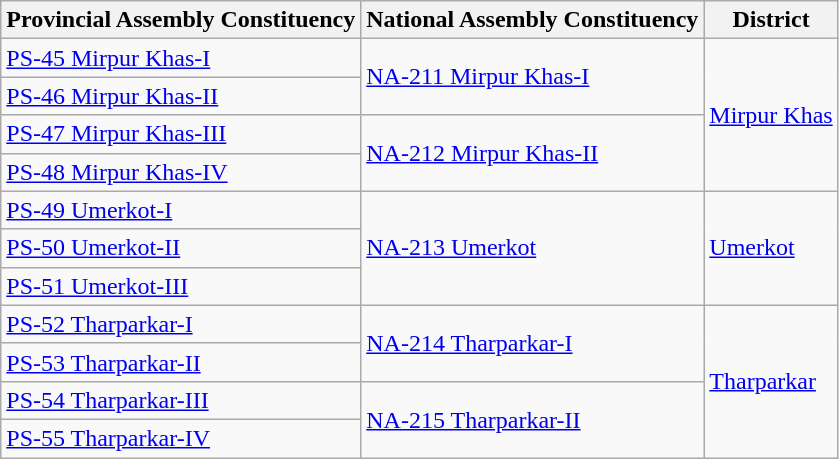<table class="wikitable sortable static-row-numbers static-row-header-hash">
<tr>
<th>Provincial Assembly Constituency</th>
<th>National Assembly Constituency</th>
<th>District</th>
</tr>
<tr>
<td><a href='#'>PS-45 Mirpur Khas-I</a></td>
<td rowspan="2"><a href='#'>NA-211 Mirpur Khas-I</a></td>
<td rowspan="4"><a href='#'>Mirpur Khas</a></td>
</tr>
<tr>
<td><a href='#'>PS-46 Mirpur Khas-II</a></td>
</tr>
<tr>
<td><a href='#'>PS-47 Mirpur Khas-III</a></td>
<td rowspan="2"><a href='#'>NA-212 Mirpur Khas-II</a></td>
</tr>
<tr>
<td><a href='#'>PS-48 Mirpur Khas-IV</a></td>
</tr>
<tr>
<td><a href='#'>PS-49 Umerkot-I</a></td>
<td rowspan="3"><a href='#'>NA-213 Umerkot</a></td>
<td rowspan="3"><a href='#'>Umerkot</a></td>
</tr>
<tr>
<td><a href='#'>PS-50 Umerkot-II</a></td>
</tr>
<tr>
<td><a href='#'>PS-51 Umerkot-III</a></td>
</tr>
<tr>
<td><a href='#'>PS-52 Tharparkar-I</a></td>
<td rowspan="2"><a href='#'>NA-214 Tharparkar-I</a></td>
<td rowspan="4"><a href='#'>Tharparkar</a></td>
</tr>
<tr>
<td><a href='#'>PS-53 Tharparkar-II</a></td>
</tr>
<tr>
<td><a href='#'>PS-54 Tharparkar-III</a></td>
<td rowspan="2"><a href='#'>NA-215 Tharparkar-II</a></td>
</tr>
<tr>
<td><a href='#'>PS-55 Tharparkar-IV</a></td>
</tr>
</table>
